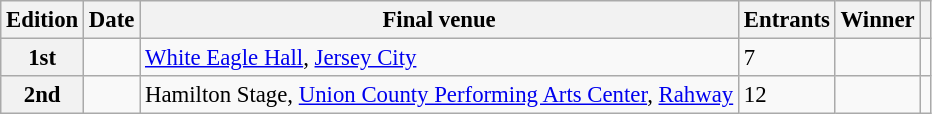<table class="wikitable defaultcenter col2left col3left col5left" style="font-size:95%;">
<tr>
<th>Edition</th>
<th>Date</th>
<th>Final venue</th>
<th>Entrants</th>
<th>Winner</th>
<th></th>
</tr>
<tr>
<th>1st</th>
<td></td>
<td><a href='#'>White Eagle Hall</a>, <a href='#'>Jersey City</a></td>
<td>7</td>
<td></td>
<td></td>
</tr>
<tr>
<th>2nd</th>
<td></td>
<td>Hamilton Stage, <a href='#'>Union County Performing Arts Center</a>, <a href='#'>Rahway</a></td>
<td>12</td>
<td></td>
<td></td>
</tr>
</table>
